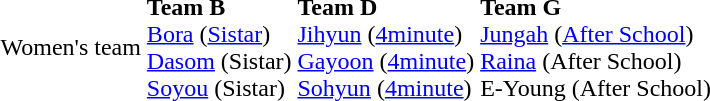<table>
<tr>
<td>Women's team</td>
<td><strong>Team B</strong><br><a href='#'>Bora</a> (<a href='#'>Sistar</a>)<br><a href='#'>Dasom</a> (Sistar)<br><a href='#'>Soyou</a> (Sistar)</td>
<td><strong>Team D</strong><br><a href='#'>Jihyun</a> (<a href='#'>4minute</a>)<br><a href='#'>Gayoon</a> (<a href='#'>4minute</a>)<br><a href='#'>Sohyun</a> (<a href='#'>4minute</a>)</td>
<td><strong>Team G</strong><br><a href='#'>Jungah</a> (<a href='#'>After School</a>)<br><a href='#'>Raina</a> (After School)<br>E-Young (After School)</td>
</tr>
</table>
